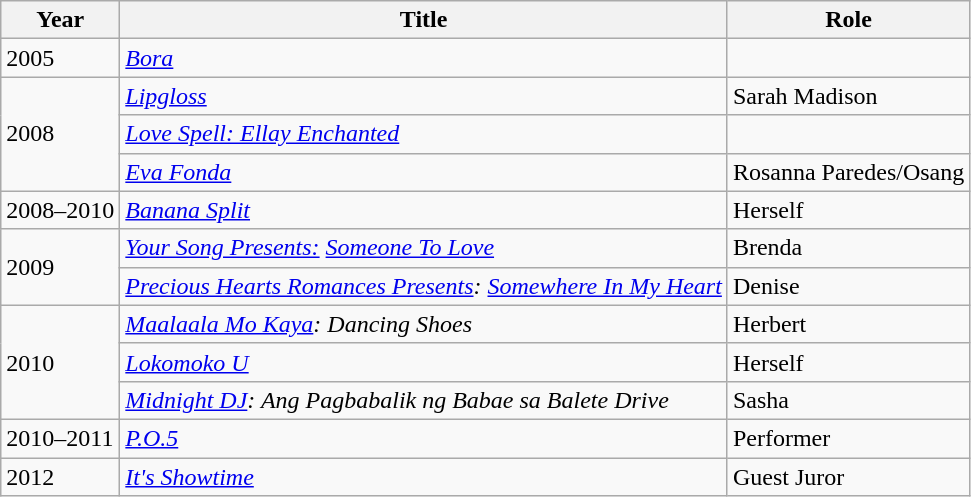<table class="wikitable">
<tr>
<th>Year</th>
<th>Title</th>
<th>Role</th>
</tr>
<tr>
<td>2005</td>
<td><em><a href='#'>Bora</a></em></td>
<td></td>
</tr>
<tr>
<td rowspan="3">2008</td>
<td><a href='#'><em>Lipgloss</em></a></td>
<td>Sarah Madison</td>
</tr>
<tr>
<td><a href='#'><em>Love Spell: Ellay Enchanted</em></a></td>
<td></td>
</tr>
<tr>
<td><a href='#'><em>Eva Fonda</em></a></td>
<td>Rosanna Paredes/Osang</td>
</tr>
<tr>
<td>2008–2010</td>
<td><a href='#'><em>Banana Split</em></a></td>
<td>Herself</td>
</tr>
<tr>
<td rowspan="2">2009</td>
<td><em><a href='#'>Your Song Presents:</a> <a href='#'>Someone To Love</a></em></td>
<td>Brenda</td>
</tr>
<tr>
<td><em><a href='#'>Precious Hearts Romances Presents</a>: <a href='#'>Somewhere In My Heart</a></em></td>
<td>Denise</td>
</tr>
<tr>
<td rowspan="3">2010</td>
<td><em><a href='#'>Maalaala Mo Kaya</a>: Dancing Shoes</em></td>
<td>Herbert</td>
</tr>
<tr>
<td><a href='#'><em>Lokomoko U</em></a></td>
<td>Herself</td>
</tr>
<tr>
<td><em><a href='#'>Midnight DJ</a>: Ang Pagbabalik ng Babae sa Balete Drive</em></td>
<td>Sasha</td>
</tr>
<tr>
<td>2010–2011</td>
<td><em><a href='#'>P.O.5</a></em></td>
<td>Performer</td>
</tr>
<tr>
<td>2012</td>
<td><a href='#'><em>It's Showtime</em></a></td>
<td>Guest Juror</td>
</tr>
</table>
